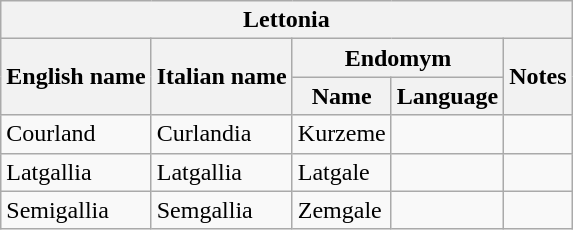<table class="wikitable sortable">
<tr>
<th colspan="5"> Lettonia</th>
</tr>
<tr>
<th rowspan="2">English name</th>
<th rowspan="2">Italian name</th>
<th colspan="2">Endomym</th>
<th rowspan="2">Notes</th>
</tr>
<tr>
<th>Name</th>
<th>Language</th>
</tr>
<tr>
<td>Courland</td>
<td>Curlandia</td>
<td>Kurzeme</td>
<td></td>
<td></td>
</tr>
<tr>
<td>Latgallia</td>
<td>Latgallia</td>
<td>Latgale</td>
<td></td>
<td></td>
</tr>
<tr>
<td>Semigallia</td>
<td>Semgallia</td>
<td>Zemgale</td>
<td></td>
<td></td>
</tr>
</table>
